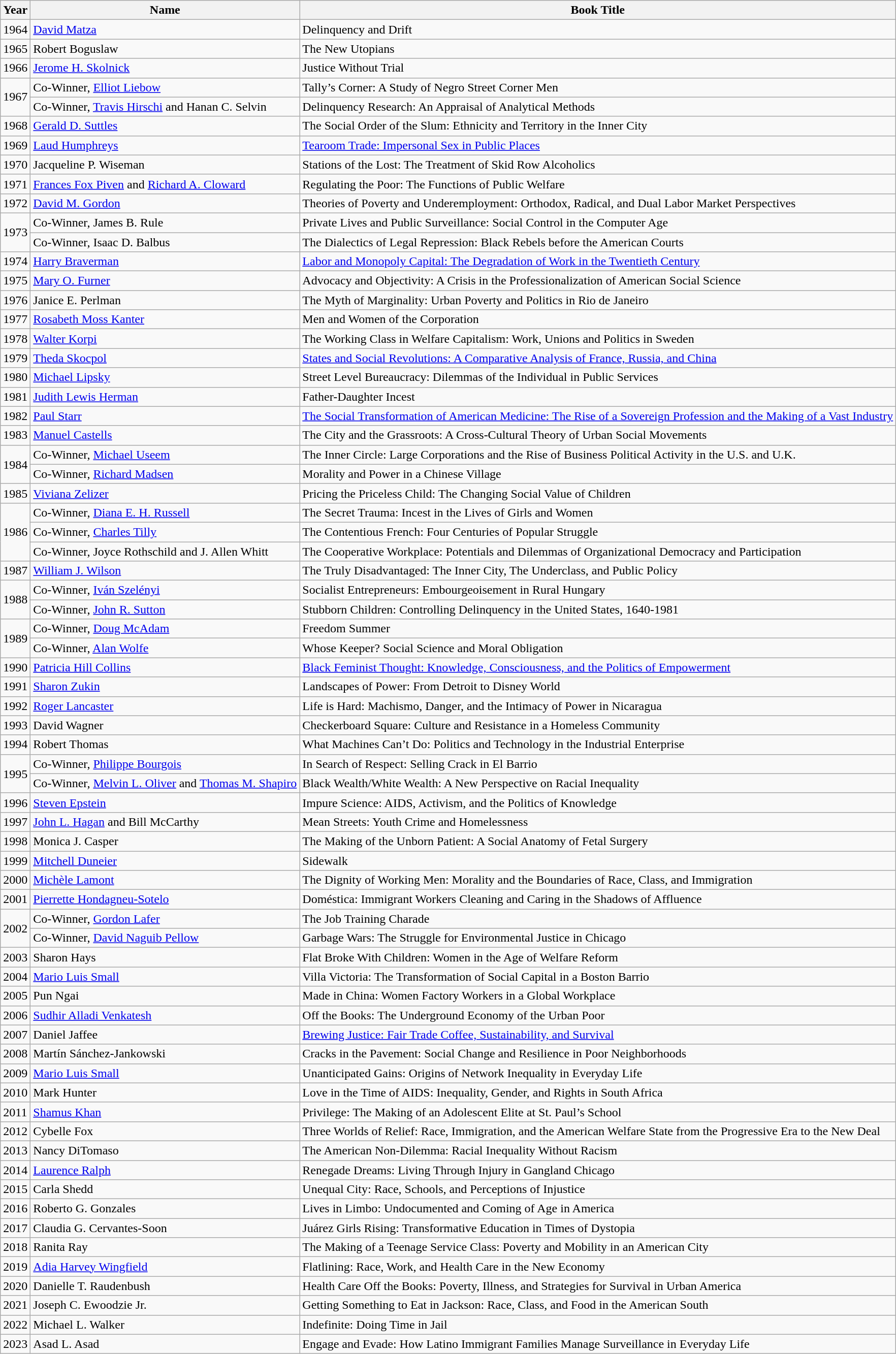<table class="wikitable">
<tr>
<th>Year</th>
<th>Name</th>
<th>Book Title</th>
</tr>
<tr>
<td>1964</td>
<td><a href='#'>David Matza</a></td>
<td>Delinquency and Drift</td>
</tr>
<tr>
<td>1965</td>
<td>Robert Boguslaw</td>
<td>The New Utopians</td>
</tr>
<tr>
<td>1966</td>
<td><a href='#'>Jerome H. Skolnick</a></td>
<td>Justice Without Trial</td>
</tr>
<tr>
<td rowspan="2">1967</td>
<td>Co-Winner, <a href='#'>Elliot Liebow</a></td>
<td>Tally’s Corner: A Study of Negro Street Corner Men</td>
</tr>
<tr>
<td>Co-Winner, <a href='#'>Travis Hirschi</a> and Hanan C. Selvin</td>
<td>Delinquency Research: An Appraisal of Analytical Methods</td>
</tr>
<tr>
<td>1968</td>
<td><a href='#'>Gerald D. Suttles</a></td>
<td>The Social Order of the Slum: Ethnicity and Territory in the Inner City</td>
</tr>
<tr>
<td>1969</td>
<td><a href='#'>Laud Humphreys</a></td>
<td><a href='#'>Tearoom Trade: Impersonal Sex in Public Places</a></td>
</tr>
<tr>
<td>1970</td>
<td>Jacqueline P. Wiseman</td>
<td>Stations of the Lost: The Treatment of Skid Row Alcoholics</td>
</tr>
<tr>
<td>1971</td>
<td><a href='#'>Frances Fox Piven</a> and <a href='#'>Richard A. Cloward</a></td>
<td>Regulating the Poor: The Functions of Public Welfare</td>
</tr>
<tr>
<td>1972</td>
<td><a href='#'>David M. Gordon</a></td>
<td>Theories of Poverty and Underemployment: Orthodox, Radical, and Dual Labor Market Perspectives</td>
</tr>
<tr>
<td rowspan="2">1973</td>
<td>Co-Winner, James B. Rule</td>
<td>Private Lives and Public Surveillance: Social Control in the Computer Age</td>
</tr>
<tr>
<td>Co-Winner, Isaac D. Balbus</td>
<td>The Dialectics of Legal Repression: Black Rebels before the American Courts</td>
</tr>
<tr>
<td>1974</td>
<td><a href='#'>Harry Braverman</a></td>
<td><a href='#'>Labor and Monopoly Capital: The Degradation of Work in the Twentieth Century</a></td>
</tr>
<tr>
<td>1975</td>
<td><a href='#'>Mary O. Furner</a></td>
<td>Advocacy and Objectivity: A Crisis in the Professionalization of American Social Science</td>
</tr>
<tr>
<td>1976</td>
<td>Janice E. Perlman</td>
<td>The Myth of Marginality: Urban Poverty and Politics in Rio de Janeiro</td>
</tr>
<tr>
<td>1977</td>
<td><a href='#'>Rosabeth Moss Kanter</a></td>
<td>Men and Women of the Corporation</td>
</tr>
<tr>
<td>1978</td>
<td><a href='#'>Walter Korpi</a></td>
<td>The Working Class in Welfare Capitalism: Work, Unions and Politics in Sweden</td>
</tr>
<tr>
<td>1979</td>
<td><a href='#'>Theda Skocpol</a></td>
<td><a href='#'>States and Social Revolutions: A Comparative Analysis of France, Russia, and China</a></td>
</tr>
<tr>
<td>1980</td>
<td><a href='#'>Michael Lipsky</a></td>
<td>Street Level Bureaucracy: Dilemmas of the Individual in Public Services</td>
</tr>
<tr>
<td>1981</td>
<td><a href='#'>Judith Lewis Herman</a></td>
<td>Father-Daughter Incest</td>
</tr>
<tr>
<td>1982</td>
<td><a href='#'>Paul Starr</a></td>
<td><a href='#'>The Social Transformation of American Medicine: The Rise of a Sovereign Profession and the Making of a Vast Industry</a></td>
</tr>
<tr>
<td>1983</td>
<td><a href='#'>Manuel Castells</a></td>
<td>The City and the Grassroots: A Cross-Cultural Theory of Urban Social Movements</td>
</tr>
<tr>
<td rowspan="2">1984</td>
<td>Co-Winner, <a href='#'>Michael Useem</a></td>
<td>The Inner Circle: Large Corporations and the Rise of Business Political Activity in the U.S. and U.K.</td>
</tr>
<tr>
<td>Co-Winner, <a href='#'>Richard Madsen</a></td>
<td>Morality and Power in a Chinese Village</td>
</tr>
<tr>
<td>1985</td>
<td><a href='#'>Viviana Zelizer</a></td>
<td>Pricing the Priceless Child: The Changing Social Value of Children</td>
</tr>
<tr>
<td rowspan="3">1986</td>
<td>Co-Winner, <a href='#'>Diana E. H. Russell</a></td>
<td>The Secret Trauma: Incest in the Lives of Girls and Women</td>
</tr>
<tr>
<td>Co-Winner, <a href='#'>Charles Tilly</a></td>
<td>The Contentious French: Four Centuries of Popular Struggle</td>
</tr>
<tr>
<td>Co-Winner, Joyce Rothschild and J. Allen Whitt</td>
<td>The Cooperative Workplace: Potentials and Dilemmas of Organizational Democracy and Participation</td>
</tr>
<tr>
<td>1987</td>
<td><a href='#'>William J. Wilson</a></td>
<td>The Truly Disadvantaged: The Inner City, The Underclass, and Public Policy</td>
</tr>
<tr>
<td rowspan="2">1988</td>
<td>Co-Winner, <a href='#'>Iván Szelényi</a></td>
<td>Socialist Entrepreneurs: Embourgeoisement in Rural Hungary</td>
</tr>
<tr>
<td>Co-Winner, <a href='#'>John R. Sutton</a></td>
<td>Stubborn Children: Controlling Delinquency in the United States, 1640-1981</td>
</tr>
<tr>
<td rowspan="2">1989</td>
<td>Co-Winner, <a href='#'>Doug McAdam</a></td>
<td>Freedom Summer</td>
</tr>
<tr>
<td>Co-Winner, <a href='#'>Alan Wolfe</a></td>
<td>Whose Keeper? Social Science and Moral Obligation</td>
</tr>
<tr>
<td>1990</td>
<td><a href='#'>Patricia Hill Collins</a></td>
<td><a href='#'>Black Feminist Thought: Knowledge, Consciousness, and the Politics of Empowerment</a></td>
</tr>
<tr>
<td>1991</td>
<td><a href='#'>Sharon Zukin</a></td>
<td>Landscapes of Power: From Detroit to Disney World</td>
</tr>
<tr>
<td>1992</td>
<td><a href='#'>Roger Lancaster</a></td>
<td>Life is Hard: Machismo, Danger, and the Intimacy of Power in Nicaragua</td>
</tr>
<tr>
<td>1993</td>
<td>David Wagner</td>
<td>Checkerboard Square: Culture and Resistance in a Homeless Community</td>
</tr>
<tr>
<td>1994</td>
<td>Robert Thomas</td>
<td>What Machines Can’t Do: Politics and Technology in the Industrial Enterprise</td>
</tr>
<tr>
<td rowspan="2">1995</td>
<td>Co-Winner, <a href='#'>Philippe Bourgois</a></td>
<td>In Search of Respect: Selling Crack in El Barrio</td>
</tr>
<tr>
<td>Co-Winner, <a href='#'>Melvin L. Oliver</a> and <a href='#'>Thomas M. Shapiro</a></td>
<td>Black Wealth/White Wealth: A New Perspective on Racial Inequality</td>
</tr>
<tr>
<td>1996</td>
<td><a href='#'>Steven Epstein</a></td>
<td>Impure Science: AIDS, Activism, and the Politics of Knowledge</td>
</tr>
<tr>
<td>1997</td>
<td><a href='#'>John L. Hagan</a> and Bill McCarthy</td>
<td>Mean Streets: Youth Crime and Homelessness</td>
</tr>
<tr>
<td>1998</td>
<td>Monica J. Casper</td>
<td>The Making of the Unborn Patient: A Social Anatomy of Fetal Surgery</td>
</tr>
<tr>
<td>1999</td>
<td><a href='#'>Mitchell Duneier</a></td>
<td>Sidewalk</td>
</tr>
<tr>
<td>2000</td>
<td><a href='#'>Michèle Lamont</a></td>
<td>The Dignity of Working Men: Morality and the Boundaries of Race, Class, and Immigration</td>
</tr>
<tr>
<td>2001</td>
<td><a href='#'>Pierrette Hondagneu-Sotelo</a></td>
<td>Doméstica: Immigrant Workers Cleaning and Caring in the Shadows of Affluence</td>
</tr>
<tr>
<td rowspan="2">2002</td>
<td>Co-Winner, <a href='#'>Gordon Lafer</a></td>
<td>The Job Training Charade</td>
</tr>
<tr>
<td>Co-Winner, <a href='#'>David Naguib Pellow</a></td>
<td>Garbage Wars: The Struggle for Environmental Justice in Chicago</td>
</tr>
<tr>
<td>2003</td>
<td>Sharon Hays</td>
<td>Flat Broke With Children: Women in the Age of Welfare Reform</td>
</tr>
<tr>
<td>2004</td>
<td><a href='#'>Mario Luis Small</a></td>
<td>Villa Victoria: The Transformation of Social Capital in a Boston Barrio</td>
</tr>
<tr>
<td>2005</td>
<td>Pun Ngai</td>
<td>Made in China: Women Factory Workers in a Global Workplace</td>
</tr>
<tr>
<td>2006</td>
<td><a href='#'>Sudhir Alladi Venkatesh</a></td>
<td>Off the Books: The Underground Economy of the Urban Poor</td>
</tr>
<tr>
<td>2007</td>
<td>Daniel Jaffee</td>
<td><a href='#'>Brewing Justice: Fair Trade Coffee, Sustainability, and Survival</a></td>
</tr>
<tr>
<td>2008</td>
<td>Martín Sánchez-Jankowski</td>
<td>Cracks in the Pavement: Social Change and Resilience in Poor Neighborhoods</td>
</tr>
<tr>
<td>2009</td>
<td><a href='#'>Mario Luis Small</a></td>
<td>Unanticipated Gains: Origins of Network Inequality in Everyday Life</td>
</tr>
<tr>
<td>2010</td>
<td>Mark Hunter</td>
<td>Love in the Time of AIDS: Inequality, Gender, and Rights in South Africa</td>
</tr>
<tr>
<td>2011</td>
<td><a href='#'>Shamus Khan</a></td>
<td>Privilege: The Making of an Adolescent Elite at St. Paul’s School</td>
</tr>
<tr>
<td>2012</td>
<td>Cybelle Fox</td>
<td>Three Worlds of Relief: Race, Immigration, and the American Welfare State from the Progressive Era to the New Deal</td>
</tr>
<tr>
<td>2013</td>
<td>Nancy DiTomaso</td>
<td>The American Non-Dilemma: Racial Inequality Without Racism</td>
</tr>
<tr>
<td>2014</td>
<td><a href='#'>Laurence Ralph</a></td>
<td>Renegade Dreams: Living Through Injury in Gangland Chicago</td>
</tr>
<tr>
<td>2015</td>
<td>Carla Shedd</td>
<td>Unequal City: Race, Schools, and Perceptions of Injustice</td>
</tr>
<tr>
<td>2016</td>
<td>Roberto G. Gonzales</td>
<td>Lives in Limbo: Undocumented and Coming of Age in America</td>
</tr>
<tr>
<td>2017</td>
<td>Claudia G. Cervantes-Soon</td>
<td>Juárez Girls Rising: Transformative Education in Times of Dystopia</td>
</tr>
<tr>
<td>2018</td>
<td>Ranita Ray</td>
<td>The Making of a Teenage Service Class: Poverty and Mobility in an American City</td>
</tr>
<tr>
<td>2019</td>
<td><a href='#'>Adia Harvey Wingfield</a></td>
<td>Flatlining: Race, Work, and Health Care in the New Economy</td>
</tr>
<tr>
<td>2020</td>
<td>Danielle T. Raudenbush</td>
<td>Health Care Off the Books: Poverty, Illness, and Strategies for Survival in Urban America</td>
</tr>
<tr>
<td>2021</td>
<td>Joseph C. Ewoodzie Jr.</td>
<td>Getting Something to Eat in Jackson: Race, Class, and Food in the American South</td>
</tr>
<tr>
<td>2022</td>
<td>Michael L. Walker</td>
<td>Indefinite: Doing Time in Jail</td>
</tr>
<tr>
<td>2023</td>
<td>Asad L. Asad</td>
<td>Engage and Evade: How Latino Immigrant Families Manage Surveillance in Everyday Life</td>
</tr>
</table>
